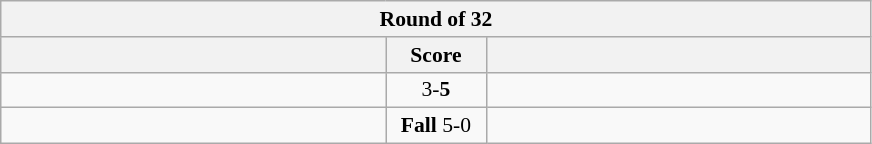<table class="wikitable" style="text-align: center; font-size:90% ">
<tr>
<th colspan=3>Round of 32</th>
</tr>
<tr>
<th align="right" width="250"></th>
<th width="60">Score</th>
<th align="left" width="250"></th>
</tr>
<tr>
<td align=left></td>
<td align=center>3-<strong>5</strong></td>
<td align=left><strong></strong></td>
</tr>
<tr>
<td align=left><strong></strong></td>
<td align=center><strong>Fall</strong> 5-0</td>
<td align=left></td>
</tr>
</table>
